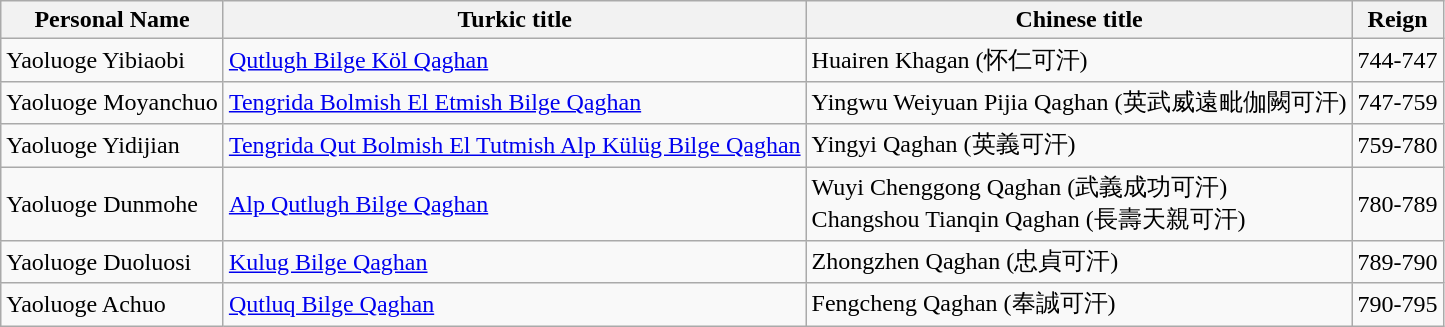<table class="wikitable">
<tr>
<th>Personal Name</th>
<th>Turkic title</th>
<th>Chinese title</th>
<th>Reign</th>
</tr>
<tr>
<td>Yaoluoge Yibiaobi</td>
<td><a href='#'>Qutlugh Bilge Köl Qaghan</a></td>
<td>Huairen Khagan (怀仁可汗)</td>
<td>744-747</td>
</tr>
<tr>
<td>Yaoluoge Moyanchuo</td>
<td><a href='#'>Tengrida Bolmish El Etmish Bilge Qaghan</a></td>
<td>Yingwu Weiyuan Pijia Qaghan (英武威遠毗伽闕可汗)</td>
<td>747-759</td>
</tr>
<tr>
<td>Yaoluoge Yidijian</td>
<td><a href='#'>Tengrida Qut Bolmish El Tutmish Alp Külüg Bilge Qaghan</a></td>
<td>Yingyi Qaghan (英義可汗)</td>
<td>759-780</td>
</tr>
<tr>
<td>Yaoluoge Dunmohe</td>
<td><a href='#'>Alp Qutlugh Bilge Qaghan</a></td>
<td>Wuyi Chenggong Qaghan (武義成功可汗)<br>Changshou Tianqin Qaghan (長壽天親可汗)</td>
<td>780-789</td>
</tr>
<tr>
<td>Yaoluoge Duoluosi</td>
<td><a href='#'>Kulug Bilge Qaghan</a></td>
<td>Zhongzhen Qaghan (忠貞可汗)</td>
<td>789-790</td>
</tr>
<tr>
<td>Yaoluoge Achuo</td>
<td><a href='#'>Qutluq Bilge Qaghan</a></td>
<td>Fengcheng Qaghan (奉誠可汗)</td>
<td>790-795</td>
</tr>
</table>
